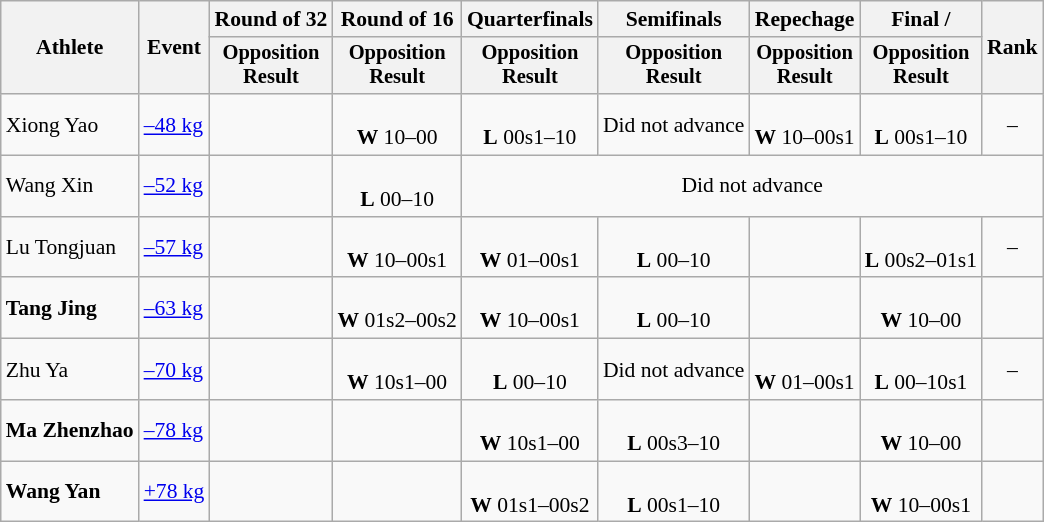<table class=wikitable style=font-size:90%;text-align:center>
<tr>
<th rowspan="2">Athlete</th>
<th rowspan="2">Event</th>
<th>Round of 32</th>
<th>Round of 16</th>
<th>Quarterfinals</th>
<th>Semifinals</th>
<th>Repechage</th>
<th>Final / </th>
<th rowspan=2>Rank</th>
</tr>
<tr style="font-size:95%">
<th>Opposition<br>Result</th>
<th>Opposition<br>Result</th>
<th>Opposition<br>Result</th>
<th>Opposition<br>Result</th>
<th>Opposition<br>Result</th>
<th>Opposition<br>Result</th>
</tr>
<tr>
<td align=left>Xiong Yao</td>
<td align=left><a href='#'>–48 kg</a></td>
<td></td>
<td><br><strong>W</strong> 10–00</td>
<td><br><strong>L</strong> 00s1–10</td>
<td>Did not advance</td>
<td><br><strong>W</strong> 10–00s1</td>
<td><br><strong>L</strong> 00s1–10</td>
<td>–</td>
</tr>
<tr>
<td align=left>Wang Xin</td>
<td align=left><a href='#'>–52 kg</a></td>
<td></td>
<td><br><strong>L</strong> 00–10</td>
<td colspan=5>Did not advance</td>
</tr>
<tr>
<td align=left>Lu Tongjuan</td>
<td align=left><a href='#'>–57 kg</a></td>
<td></td>
<td><br><strong>W</strong> 10–00s1</td>
<td><br><strong>W</strong> 01–00s1</td>
<td><br><strong>L</strong> 00–10</td>
<td></td>
<td><br><strong>L</strong> 00s2–01s1</td>
<td>–</td>
</tr>
<tr>
<td align=left><strong>Tang Jing</strong></td>
<td align=left><a href='#'>–63 kg</a></td>
<td></td>
<td><br><strong>W</strong> 01s2–00s2</td>
<td><br><strong>W</strong> 10–00s1</td>
<td><br><strong>L</strong> 00–10</td>
<td></td>
<td><br><strong>W</strong> 10–00</td>
<td></td>
</tr>
<tr>
<td align=left>Zhu Ya</td>
<td align=left><a href='#'>–70 kg</a></td>
<td></td>
<td><br><strong>W</strong> 10s1–00</td>
<td><br><strong>L</strong> 00–10</td>
<td>Did not advance</td>
<td><br><strong>W</strong> 01–00s1</td>
<td><br><strong>L</strong> 00–10s1</td>
<td>–</td>
</tr>
<tr>
<td align=left><strong>Ma Zhenzhao</strong></td>
<td align=left><a href='#'>–78 kg</a></td>
<td></td>
<td></td>
<td><br><strong>W</strong> 10s1–00</td>
<td><br><strong>L</strong> 00s3–10</td>
<td></td>
<td><br><strong>W</strong> 10–00</td>
<td></td>
</tr>
<tr>
<td align=left><strong>Wang Yan</strong></td>
<td align=left><a href='#'>+78 kg</a></td>
<td></td>
<td></td>
<td><br><strong>W</strong> 01s1–00s2</td>
<td><br><strong>L</strong> 00s1–10</td>
<td></td>
<td><br><strong>W</strong> 10–00s1</td>
<td></td>
</tr>
</table>
